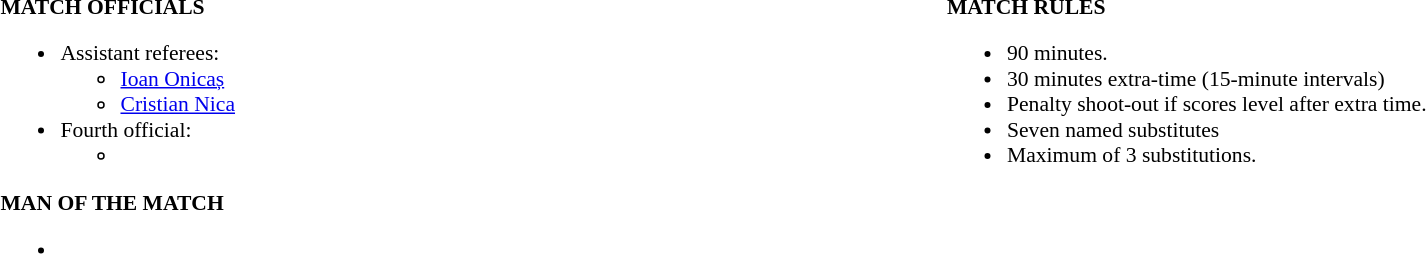<table width=100% style="font-size: 90%">
<tr>
<td width=50% valign=top><br><strong>MATCH OFFICIALS</strong><ul><li>Assistant referees:<ul><li> <a href='#'>Ioan Onicaș</a></li><li> <a href='#'>Cristian Nica</a></li></ul></li><li>Fourth official:<ul><li></li></ul></li></ul><strong>MAN OF THE MATCH</strong><ul><li></li></ul></td>
<td width=50% valign=top><br><strong>MATCH RULES</strong><ul><li>90 minutes.</li><li>30 minutes extra-time (15-minute intervals)</li><li>Penalty shoot-out if scores level after extra time.</li><li>Seven named substitutes</li><li>Maximum of 3 substitutions.</li></ul></td>
</tr>
</table>
